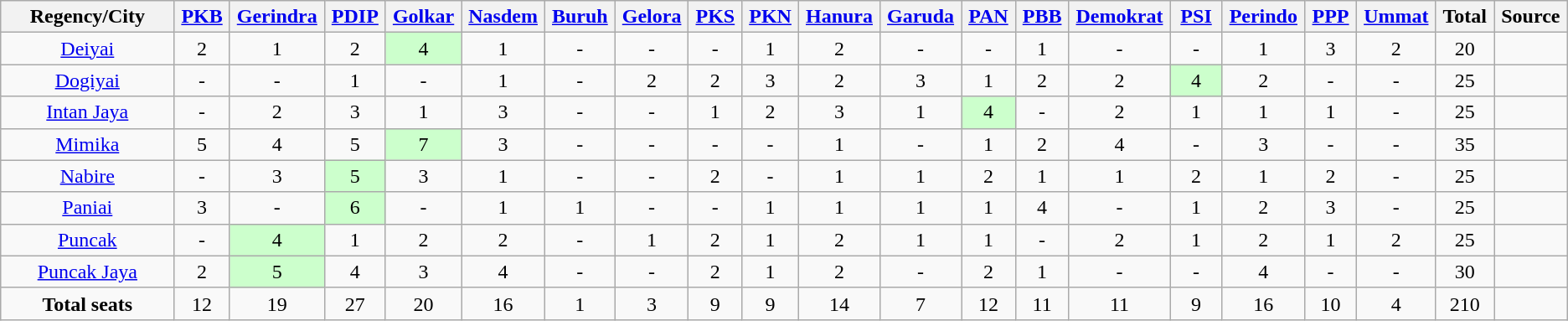<table class="wikitable sortable" style="text-align:center">
<tr>
<th scope=col width=10%>Regency/City</th>
<th scope=col width=3%><a href='#'>PKB</a></th>
<th scope=col width=3%><a href='#'>Gerindra</a></th>
<th scope=col width=3%><a href='#'>PDIP</a></th>
<th scope=col width=3%><a href='#'>Golkar</a></th>
<th scope=col width=3%><a href='#'>Nasdem</a></th>
<th scope=col width=3%><a href='#'>Buruh</a></th>
<th scope=col width=3%><a href='#'>Gelora</a></th>
<th scope=col width=3%><a href='#'>PKS</a></th>
<th scope=col width=3%><a href='#'>PKN</a></th>
<th scope=col width=3%><a href='#'>Hanura</a></th>
<th scope=col width=3%><a href='#'>Garuda</a></th>
<th scope=col width=3%><a href='#'>PAN</a></th>
<th scope=col width=3%><a href='#'>PBB</a></th>
<th scope=col width=3%><a href='#'>Demokrat</a></th>
<th scope=col width=3%><a href='#'>PSI</a></th>
<th scope=col width=3%><a href='#'>Perindo</a></th>
<th scope=col width=3%><a href='#'>PPP</a></th>
<th scope=col width=3%><a href='#'>Ummat</a></th>
<th scope=col width=3%>Total</th>
<th scope=col width=3%>Source</th>
</tr>
<tr>
<td><a href='#'>Deiyai</a></td>
<td>2</td>
<td>1</td>
<td>2</td>
<td style="background:#cfc;">4</td>
<td>1</td>
<td>-</td>
<td>-</td>
<td>-</td>
<td>1</td>
<td>2</td>
<td>-</td>
<td>-</td>
<td>1</td>
<td>-</td>
<td>-</td>
<td>1</td>
<td>3</td>
<td>2</td>
<td>20</td>
<td></td>
</tr>
<tr>
<td><a href='#'>Dogiyai</a></td>
<td>-</td>
<td>-</td>
<td>1</td>
<td>-</td>
<td>1</td>
<td>-</td>
<td>2</td>
<td>2</td>
<td>3</td>
<td>2</td>
<td>3</td>
<td>1</td>
<td>2</td>
<td>2</td>
<td style="background:#cfc;">4</td>
<td>2</td>
<td>-</td>
<td>-</td>
<td>25</td>
<td></td>
</tr>
<tr>
<td><a href='#'>Intan Jaya</a></td>
<td>-</td>
<td>2</td>
<td>3</td>
<td>1</td>
<td>3</td>
<td>-</td>
<td>-</td>
<td>1</td>
<td>2</td>
<td>3</td>
<td>1</td>
<td style="background:#cfc;">4</td>
<td>-</td>
<td>2</td>
<td>1</td>
<td>1</td>
<td>1</td>
<td>-</td>
<td>25</td>
<td></td>
</tr>
<tr>
<td><a href='#'>Mimika</a></td>
<td>5</td>
<td>4</td>
<td>5</td>
<td style="background:#cfc;">7</td>
<td>3</td>
<td>-</td>
<td>-</td>
<td>-</td>
<td>-</td>
<td>1</td>
<td>-</td>
<td>1</td>
<td>2</td>
<td>4</td>
<td>-</td>
<td>3</td>
<td>-</td>
<td>-</td>
<td>35</td>
<td></td>
</tr>
<tr>
<td><a href='#'>Nabire</a></td>
<td>-</td>
<td>3</td>
<td style="background:#cfc;">5</td>
<td>3</td>
<td>1</td>
<td>-</td>
<td>-</td>
<td>2</td>
<td>-</td>
<td>1</td>
<td>1</td>
<td>2</td>
<td>1</td>
<td>1</td>
<td>2</td>
<td>1</td>
<td>2</td>
<td>-</td>
<td>25</td>
<td></td>
</tr>
<tr>
<td><a href='#'>Paniai</a></td>
<td>3</td>
<td>-</td>
<td style="background:#cfc;">6</td>
<td>-</td>
<td>1</td>
<td>1</td>
<td>-</td>
<td>-</td>
<td>1</td>
<td>1</td>
<td>1</td>
<td>1</td>
<td>4</td>
<td>-</td>
<td>1</td>
<td>2</td>
<td>3</td>
<td>-</td>
<td>25</td>
<td></td>
</tr>
<tr>
<td><a href='#'>Puncak</a></td>
<td>-</td>
<td style="background:#cfc;">4</td>
<td>1</td>
<td>2</td>
<td>2</td>
<td>-</td>
<td>1</td>
<td>2</td>
<td>1</td>
<td>2</td>
<td>1</td>
<td>1</td>
<td>-</td>
<td>2</td>
<td>1</td>
<td>2</td>
<td>1</td>
<td>2</td>
<td>25</td>
<td></td>
</tr>
<tr>
<td><a href='#'>Puncak Jaya</a></td>
<td>2</td>
<td style="background:#cfc;">5</td>
<td>4</td>
<td>3</td>
<td>4</td>
<td>-</td>
<td>-</td>
<td>2</td>
<td>1</td>
<td>2</td>
<td>-</td>
<td>2</td>
<td>1</td>
<td>-</td>
<td>-</td>
<td>4</td>
<td>-</td>
<td>-</td>
<td>30</td>
<td></td>
</tr>
<tr>
<td><strong>Total seats</strong></td>
<td>12</td>
<td>19</td>
<td>27</td>
<td>20</td>
<td>16</td>
<td>1</td>
<td>3</td>
<td>9</td>
<td>9</td>
<td>14</td>
<td>7</td>
<td>12</td>
<td>11</td>
<td>11</td>
<td>9</td>
<td>16</td>
<td>10</td>
<td>4</td>
<td>210</td>
</tr>
</table>
